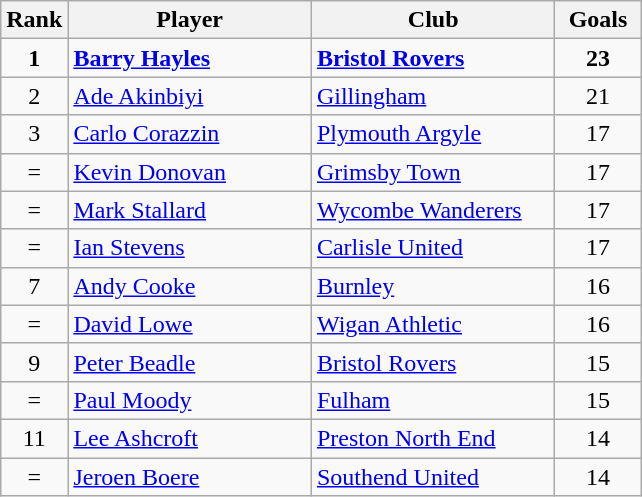<table class="wikitable" style="text-align: center;">
<tr>
<th width=20>Rank</th>
<th width=155>Player</th>
<th width=155>Club</th>
<th width=50>Goals</th>
</tr>
<tr>
<td><strong>1</strong></td>
<td align=left> <strong> <a href='#'>Barry Hayles</a> </strong></td>
<td align=left><strong> <a href='#'>Bristol Rovers</a> </strong></td>
<td><strong>23</strong></td>
</tr>
<tr>
<td>2</td>
<td align=left> <a href='#'>Ade Akinbiyi</a></td>
<td align=left><a href='#'>Gillingham</a></td>
<td>21</td>
</tr>
<tr>
<td>3</td>
<td align=left> <a href='#'>Carlo Corazzin</a></td>
<td align=left><a href='#'>Plymouth Argyle</a></td>
<td>17</td>
</tr>
<tr>
<td>=</td>
<td align=left> <a href='#'>Kevin Donovan</a></td>
<td align=left><a href='#'>Grimsby Town</a></td>
<td>17</td>
</tr>
<tr>
<td>=</td>
<td align=left> <a href='#'>Mark Stallard</a></td>
<td align=left><a href='#'>Wycombe Wanderers</a></td>
<td>17</td>
</tr>
<tr>
<td>=</td>
<td align=left> <a href='#'>Ian Stevens</a></td>
<td align=left><a href='#'>Carlisle United</a></td>
<td>17</td>
</tr>
<tr>
<td>7</td>
<td align=left> <a href='#'>Andy Cooke</a></td>
<td align=left><a href='#'>Burnley</a></td>
<td>16</td>
</tr>
<tr>
<td>=</td>
<td align=left> <a href='#'>David Lowe</a></td>
<td align=left><a href='#'>Wigan Athletic</a></td>
<td>16</td>
</tr>
<tr>
<td>9</td>
<td align=left> <a href='#'>Peter Beadle</a></td>
<td align=left><a href='#'>Bristol Rovers</a></td>
<td>15</td>
</tr>
<tr>
<td>=</td>
<td align=left> <a href='#'>Paul Moody</a></td>
<td align=left><a href='#'>Fulham</a></td>
<td>15</td>
</tr>
<tr>
<td>11</td>
<td align=left> <a href='#'>Lee Ashcroft</a></td>
<td align=left><a href='#'>Preston North End</a></td>
<td>14</td>
</tr>
<tr>
<td>=</td>
<td align=left> <a href='#'>Jeroen Boere</a></td>
<td align=left><a href='#'>Southend United</a></td>
<td>14</td>
</tr>
</table>
